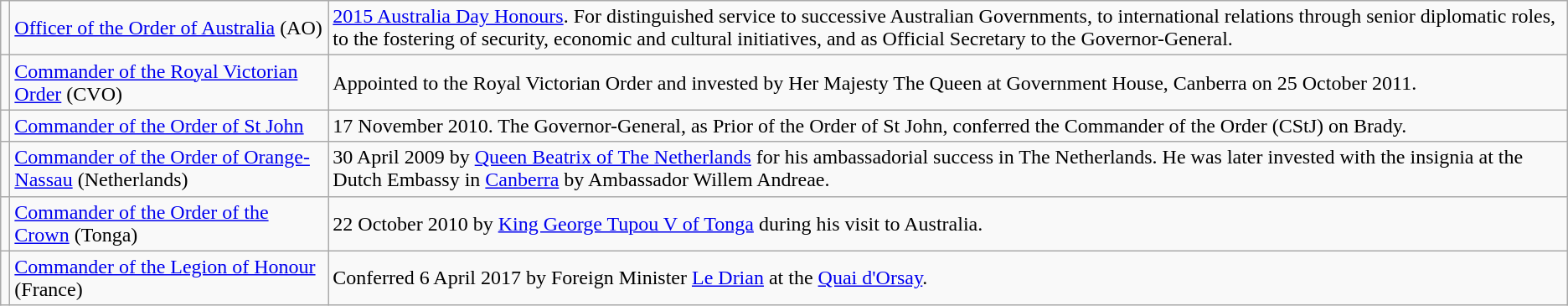<table class="wikitable">
<tr>
<td></td>
<td><a href='#'>Officer of the Order of Australia</a> (AO)</td>
<td><a href='#'>2015 Australia Day Honours</a>. For distinguished service to successive Australian Governments, to international relations through senior diplomatic roles, to the fostering of security, economic and cultural initiatives, and as Official Secretary to the Governor-General.</td>
</tr>
<tr>
<td></td>
<td><a href='#'>Commander of the Royal Victorian Order</a> (CVO)</td>
<td>Appointed to the Royal Victorian Order and invested by Her Majesty The Queen at Government House, Canberra on 25 October 2011.</td>
</tr>
<tr>
<td></td>
<td><a href='#'>Commander of the Order of St John</a></td>
<td>17 November 2010. The Governor-General, as Prior of the Order of St John, conferred the Commander of the Order (CStJ) on Brady.</td>
</tr>
<tr>
<td></td>
<td><a href='#'>Commander of the Order of Orange-Nassau</a> (Netherlands)</td>
<td>30 April 2009 by <a href='#'>Queen Beatrix of The Netherlands</a> for his ambassadorial success in The Netherlands. He was later invested with the insignia at the Dutch Embassy in <a href='#'>Canberra</a> by Ambassador Willem Andreae.</td>
</tr>
<tr>
<td></td>
<td><a href='#'>Commander of the Order of the Crown</a> (Tonga)</td>
<td>22 October 2010 by <a href='#'>King George Tupou V of Tonga</a> during his visit to Australia.</td>
</tr>
<tr>
<td></td>
<td><a href='#'>Commander of the Legion of Honour</a> (France)</td>
<td>Conferred 6 April 2017 by Foreign Minister <a href='#'>Le Drian</a> at the <a href='#'>Quai d'Orsay</a>.</td>
</tr>
</table>
